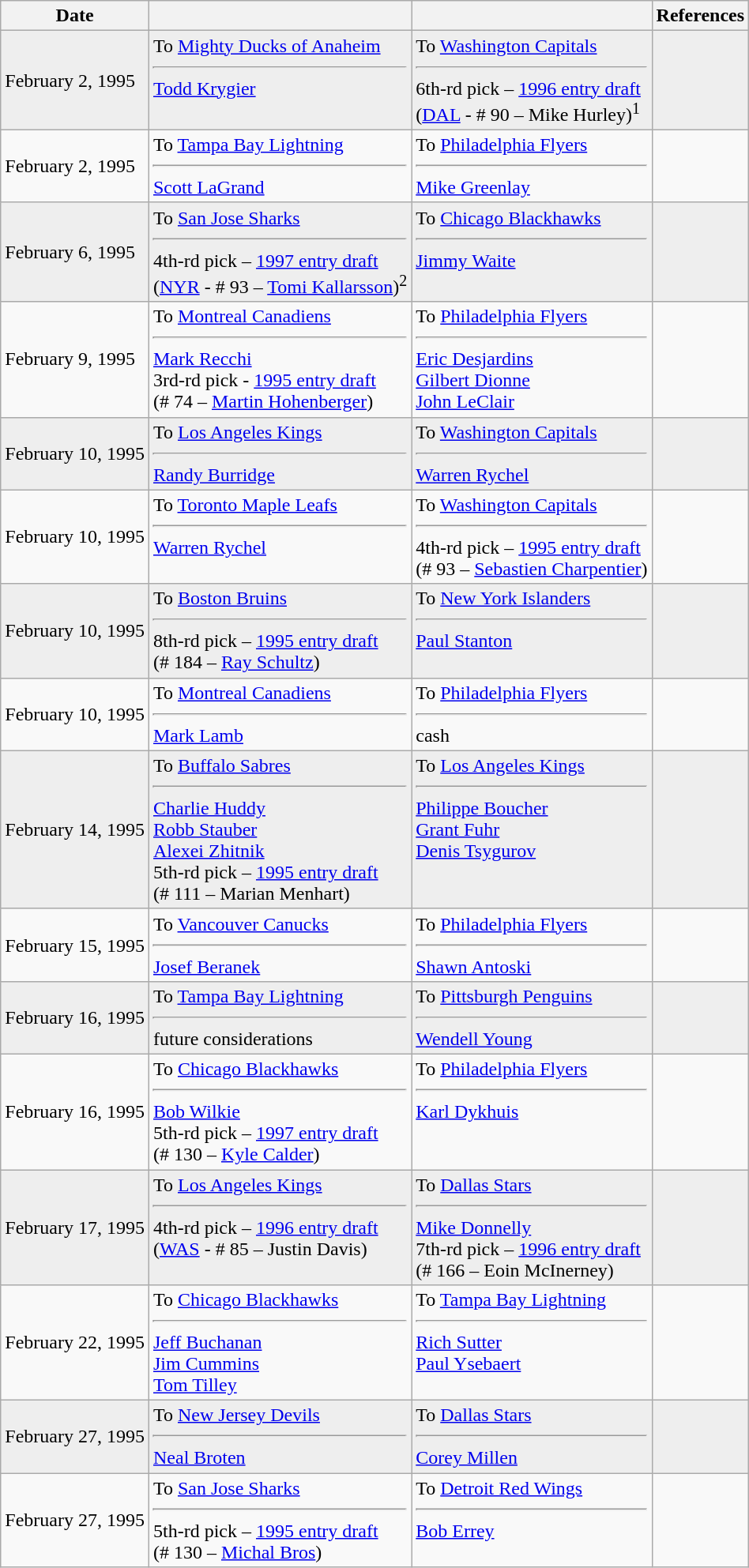<table class="wikitable">
<tr>
<th>Date</th>
<th></th>
<th></th>
<th>References</th>
</tr>
<tr bgcolor="#eeeeee">
<td>February 2, 1995</td>
<td valign="top">To <a href='#'>Mighty Ducks of Anaheim</a><hr><a href='#'>Todd Krygier</a></td>
<td valign="top">To <a href='#'>Washington Capitals</a><hr>6th-rd pick – <a href='#'>1996 entry draft</a><br>(<a href='#'>DAL</a> - # 90 – Mike Hurley)<sup>1</sup></td>
<td></td>
</tr>
<tr>
<td>February 2, 1995</td>
<td valign="top">To <a href='#'>Tampa Bay Lightning</a><hr><a href='#'>Scott LaGrand</a></td>
<td valign="top">To <a href='#'>Philadelphia Flyers</a><hr><a href='#'>Mike Greenlay</a></td>
<td></td>
</tr>
<tr bgcolor="#eeeeee">
<td>February 6, 1995</td>
<td valign="top">To <a href='#'>San Jose Sharks</a><hr>4th-rd pick – <a href='#'>1997 entry draft</a><br>(<a href='#'>NYR</a> - # 93 – <a href='#'>Tomi Kallarsson</a>)<sup>2</sup></td>
<td valign="top">To <a href='#'>Chicago Blackhawks</a><hr><a href='#'>Jimmy Waite</a></td>
<td></td>
</tr>
<tr>
<td>February 9, 1995</td>
<td valign="top">To <a href='#'>Montreal Canadiens</a><hr><a href='#'>Mark Recchi</a><br>3rd-rd pick - <a href='#'>1995 entry draft</a><br>(# 74 – <a href='#'>Martin Hohenberger</a>)</td>
<td valign="top">To <a href='#'>Philadelphia Flyers</a><hr><a href='#'>Eric Desjardins</a><br><a href='#'>Gilbert Dionne</a><br><a href='#'>John LeClair</a></td>
<td></td>
</tr>
<tr bgcolor="#eeeeee">
<td>February 10, 1995</td>
<td valign="top">To <a href='#'>Los Angeles Kings</a><hr><a href='#'>Randy Burridge</a></td>
<td valign="top">To <a href='#'>Washington Capitals</a><hr><a href='#'>Warren Rychel</a></td>
<td></td>
</tr>
<tr>
<td>February 10, 1995</td>
<td valign="top">To <a href='#'>Toronto Maple Leafs</a><hr><a href='#'>Warren Rychel</a></td>
<td valign="top">To <a href='#'>Washington Capitals</a><hr>4th-rd pick – <a href='#'>1995 entry draft</a><br>(# 93 – <a href='#'>Sebastien Charpentier</a>)</td>
<td></td>
</tr>
<tr bgcolor="#eeeeee">
<td>February 10, 1995</td>
<td valign="top">To <a href='#'>Boston Bruins</a><hr>8th-rd pick – <a href='#'>1995 entry draft</a><br>(# 184 – <a href='#'>Ray Schultz</a>)</td>
<td valign="top">To <a href='#'>New York Islanders</a><hr><a href='#'>Paul Stanton</a></td>
<td></td>
</tr>
<tr>
<td>February 10, 1995</td>
<td valign="top">To <a href='#'>Montreal Canadiens</a><hr><a href='#'>Mark Lamb</a></td>
<td valign="top">To <a href='#'>Philadelphia Flyers</a><hr>cash</td>
<td></td>
</tr>
<tr bgcolor="#eeeeee">
<td>February 14, 1995</td>
<td valign="top">To <a href='#'>Buffalo Sabres</a><hr><a href='#'>Charlie Huddy</a><br><a href='#'>Robb Stauber</a><br><a href='#'>Alexei Zhitnik</a><br>5th-rd pick – <a href='#'>1995 entry draft</a><br>(# 111 – Marian Menhart)</td>
<td valign="top">To <a href='#'>Los Angeles Kings</a><hr><a href='#'>Philippe Boucher</a><br><a href='#'>Grant Fuhr</a><br><a href='#'>Denis Tsygurov</a></td>
<td></td>
</tr>
<tr>
<td>February 15, 1995</td>
<td valign="top">To <a href='#'>Vancouver Canucks</a><hr><a href='#'>Josef Beranek</a></td>
<td valign="top">To <a href='#'>Philadelphia Flyers</a><hr><a href='#'>Shawn Antoski</a></td>
<td></td>
</tr>
<tr bgcolor="#eeeeee">
<td>February 16, 1995</td>
<td valign="top">To <a href='#'>Tampa Bay Lightning</a><hr>future considerations</td>
<td valign="top">To <a href='#'>Pittsburgh Penguins</a><hr><a href='#'>Wendell Young</a></td>
<td></td>
</tr>
<tr>
<td>February 16, 1995</td>
<td valign="top">To <a href='#'>Chicago Blackhawks</a><hr><a href='#'>Bob Wilkie</a><br>5th-rd pick – <a href='#'>1997 entry draft</a><br>(# 130 – <a href='#'>Kyle Calder</a>)</td>
<td valign="top">To <a href='#'>Philadelphia Flyers</a><hr><a href='#'>Karl Dykhuis</a></td>
<td></td>
</tr>
<tr bgcolor="#eeeeee">
<td>February 17, 1995</td>
<td valign="top">To <a href='#'>Los Angeles Kings</a><hr>4th-rd pick – <a href='#'>1996 entry draft</a><br>(<a href='#'>WAS</a> - # 85 – Justin Davis)</td>
<td valign="top">To <a href='#'>Dallas Stars</a><hr><a href='#'>Mike Donnelly</a><br>7th-rd pick – <a href='#'>1996 entry draft</a><br>(# 166 – Eoin McInerney)</td>
<td></td>
</tr>
<tr>
<td>February 22, 1995</td>
<td valign="top">To <a href='#'>Chicago Blackhawks</a><hr><a href='#'>Jeff Buchanan</a><br><a href='#'>Jim Cummins</a><br><a href='#'>Tom Tilley</a></td>
<td valign="top">To <a href='#'>Tampa Bay Lightning</a><hr><a href='#'>Rich Sutter</a><br><a href='#'>Paul Ysebaert</a></td>
<td></td>
</tr>
<tr bgcolor="#eeeeee">
<td>February 27, 1995</td>
<td valign="top">To <a href='#'>New Jersey Devils</a><hr><a href='#'>Neal Broten</a></td>
<td valign="top">To <a href='#'>Dallas Stars</a><hr><a href='#'>Corey Millen</a></td>
<td></td>
</tr>
<tr>
<td>February 27, 1995</td>
<td valign="top">To <a href='#'>San Jose Sharks</a><hr>5th-rd pick – <a href='#'>1995 entry draft</a><br>(# 130 – <a href='#'>Michal Bros</a>)</td>
<td valign="top">To <a href='#'>Detroit Red Wings</a><hr><a href='#'>Bob Errey</a></td>
<td></td>
</tr>
</table>
